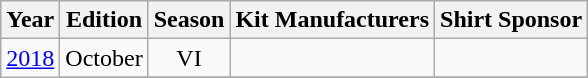<table class="wikitable" style="text-align: center;">
<tr>
<th>Year</th>
<th>Edition</th>
<th>Season</th>
<th>Kit Manufacturers</th>
<th>Shirt Sponsor</th>
</tr>
<tr>
<td rowspan=2><a href='#'>2018</a></td>
<td>October</td>
<td>VI</td>
<td></td>
<td></td>
</tr>
<tr>
</tr>
</table>
